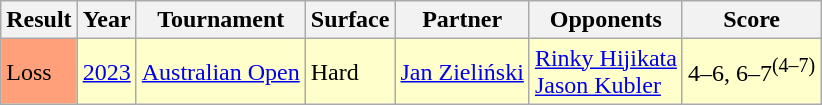<table class="sortable wikitable">
<tr>
<th>Result</th>
<th>Year</th>
<th>Tournament</th>
<th>Surface</th>
<th>Partner</th>
<th>Opponents</th>
<th class="unsortable">Score</th>
</tr>
<tr style="background:#FFFFCC;">
<td style="background:#ffa07a;">Loss</td>
<td><a href='#'>2023</a></td>
<td><a href='#'>Australian Open</a></td>
<td>Hard</td>
<td> <a href='#'>Jan Zieliński</a></td>
<td> <a href='#'>Rinky Hijikata</a><br> <a href='#'>Jason Kubler</a></td>
<td>4–6, 6–7<sup>(4–7)</sup></td>
</tr>
</table>
